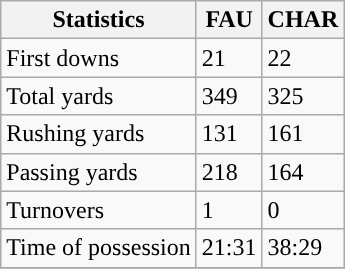<table class="wikitable" style="float: left;">
<tr>
<th>Statistics</th>
<th>FAU</th>
<th>CHAR</th>
</tr>
<tr>
<td>First downs</td>
<td>21</td>
<td>22</td>
</tr>
<tr>
<td>Total yards</td>
<td>349</td>
<td>325</td>
</tr>
<tr>
<td>Rushing yards</td>
<td>131</td>
<td>161</td>
</tr>
<tr>
<td>Passing yards</td>
<td>218</td>
<td>164</td>
</tr>
<tr>
<td>Turnovers</td>
<td>1</td>
<td>0</td>
</tr>
<tr>
<td>Time of possession</td>
<td>21:31</td>
<td>38:29</td>
</tr>
<tr>
</tr>
</table>
